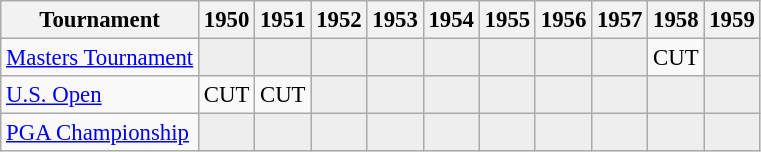<table class="wikitable" style="font-size:95%;text-align:center;">
<tr>
<th>Tournament</th>
<th>1950</th>
<th>1951</th>
<th>1952</th>
<th>1953</th>
<th>1954</th>
<th>1955</th>
<th>1956</th>
<th>1957</th>
<th>1958</th>
<th>1959</th>
</tr>
<tr>
<td align=left><a href='#'>Masters Tournament</a></td>
<td style="background:#eeeeee;"></td>
<td style="background:#eeeeee;"></td>
<td style="background:#eeeeee;"></td>
<td style="background:#eeeeee;"></td>
<td style="background:#eeeeee;"></td>
<td style="background:#eeeeee;"></td>
<td style="background:#eeeeee;"></td>
<td style="background:#eeeeee;"></td>
<td>CUT</td>
<td style="background:#eeeeee;"></td>
</tr>
<tr>
<td align=left><a href='#'>U.S. Open</a></td>
<td>CUT</td>
<td>CUT</td>
<td style="background:#eeeeee;"></td>
<td style="background:#eeeeee;"></td>
<td style="background:#eeeeee;"></td>
<td style="background:#eeeeee;"></td>
<td style="background:#eeeeee;"></td>
<td style="background:#eeeeee;"></td>
<td style="background:#eeeeee;"></td>
<td style="background:#eeeeee;"></td>
</tr>
<tr>
<td align=left><a href='#'>PGA Championship</a></td>
<td style="background:#eeeeee;"></td>
<td style="background:#eeeeee;"></td>
<td style="background:#eeeeee;"></td>
<td style="background:#eeeeee;"></td>
<td style="background:#eeeeee;"></td>
<td style="background:#eeeeee;"></td>
<td style="background:#eeeeee;"></td>
<td style="background:#eeeeee;"></td>
<td style="background:#eeeeee;"></td>
<td style="background:#eeeeee;"></td>
</tr>
</table>
